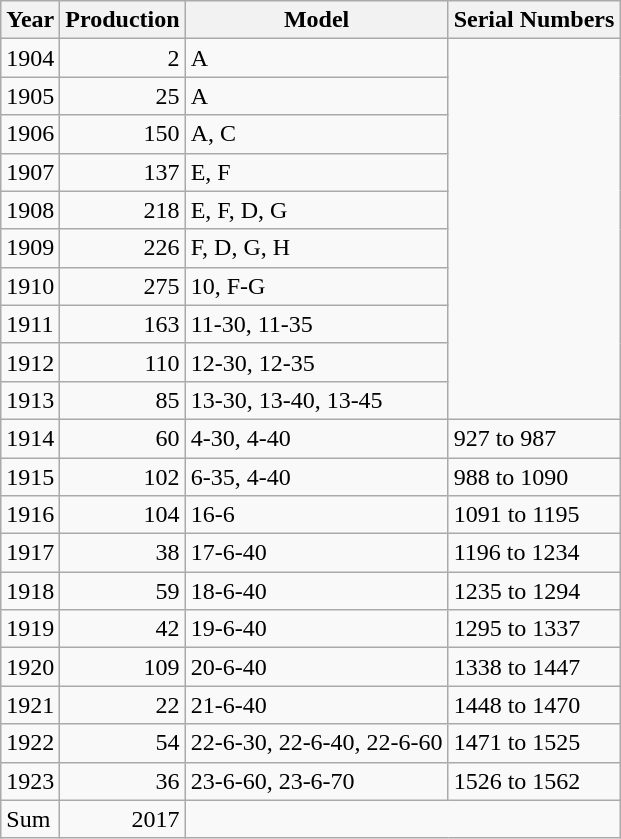<table class="wikitable sortable">
<tr>
<th>Year</th>
<th>Production</th>
<th>Model</th>
<th>Serial Numbers</th>
</tr>
<tr>
<td>1904</td>
<td align="right">2</td>
<td>A</td>
</tr>
<tr>
<td>1905</td>
<td align="right">25</td>
<td>A</td>
</tr>
<tr>
<td>1906</td>
<td align="right">150</td>
<td>A, C</td>
</tr>
<tr>
<td>1907</td>
<td align="right">137</td>
<td>E, F</td>
</tr>
<tr>
<td>1908</td>
<td align="right">218</td>
<td>E, F, D, G</td>
</tr>
<tr>
<td>1909</td>
<td align="right">226</td>
<td>F, D, G, H</td>
</tr>
<tr>
<td>1910</td>
<td align="right">275</td>
<td>10, F-G</td>
</tr>
<tr>
<td>1911</td>
<td align="right">163</td>
<td>11-30, 11-35</td>
</tr>
<tr>
<td>1912</td>
<td align="right">110</td>
<td>12-30, 12-35</td>
</tr>
<tr>
<td>1913</td>
<td align="right">85</td>
<td>13-30, 13-40, 13-45</td>
</tr>
<tr>
<td>1914</td>
<td align="right">60</td>
<td>4-30, 4-40</td>
<td>927 to 987 </td>
</tr>
<tr>
<td>1915</td>
<td align="right">102</td>
<td>6-35, 4-40</td>
<td>988 to 1090</td>
</tr>
<tr>
<td>1916</td>
<td align="right">104</td>
<td>16-6</td>
<td>1091 to 1195</td>
</tr>
<tr>
<td>1917</td>
<td align="right">38</td>
<td>17-6-40</td>
<td>1196 to 1234</td>
</tr>
<tr>
<td>1918</td>
<td align="right">59</td>
<td>18-6-40</td>
<td>1235 to 1294</td>
</tr>
<tr>
<td>1919</td>
<td align="right">42</td>
<td>19-6-40</td>
<td>1295 to 1337</td>
</tr>
<tr>
<td>1920</td>
<td align="right">109</td>
<td>20-6-40</td>
<td>1338 to 1447</td>
</tr>
<tr>
<td>1921</td>
<td align="right">22</td>
<td>21-6-40</td>
<td>1448 to 1470</td>
</tr>
<tr>
<td>1922</td>
<td align="right">54</td>
<td>22-6-30, 22-6-40, 22-6-60</td>
<td>1471 to 1525</td>
</tr>
<tr>
<td>1923</td>
<td align="right">36</td>
<td>23-6-60, 23-6-70</td>
<td>1526 to 1562</td>
</tr>
<tr>
<td>Sum</td>
<td align="right">2017</td>
</tr>
</table>
